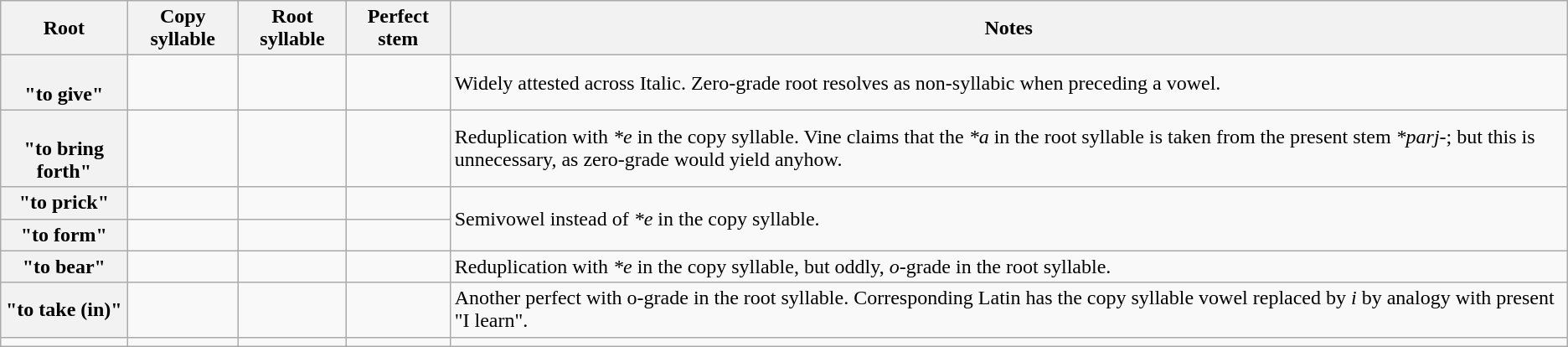<table class="wikitable">
<tr>
<th>Root</th>
<th>Copy syllable</th>
<th>Root syllable</th>
<th>Perfect stem</th>
<th>Notes</th>
</tr>
<tr>
<th> <br>"to give"</th>
<td></td>
<td></td>
<td></td>
<td>Widely attested across Italic. Zero-grade root  resolves as non-syllabic when preceding a vowel.</td>
</tr>
<tr>
<th> <br>"to bring forth"</th>
<td></td>
<td></td>
<td></td>
<td>Reduplication with <em>*e</em> in the copy syllable. Vine claims that the <em>*a</em> in the root syllable is taken from the present stem <em>*parj-</em>; but this is unnecessary, as zero-grade  would yield  anyhow.</td>
</tr>
<tr>
<th> "to prick"</th>
<td></td>
<td></td>
<td></td>
<td rowspan=2>Semivowel instead of <em>*e</em> in the copy syllable.</td>
</tr>
<tr>
<th> "to form"</th>
<td></td>
<td></td>
<td></td>
</tr>
<tr>
<th> "to bear"</th>
<td></td>
<td></td>
<td></td>
<td>Reduplication with <em>*e</em> in the copy syllable, but oddly, <em>o</em>-grade in the root syllable.</td>
</tr>
<tr>
<th> "to take (in)"</th>
<td></td>
<td></td>
<td></td>
<td>Another perfect with o-grade in the root syllable. Corresponding Latin  has the copy syllable vowel replaced by <em>i</em> by analogy with present  "I learn".</td>
</tr>
<tr>
<td></td>
<td></td>
<td></td>
<td></td>
<td></td>
</tr>
</table>
